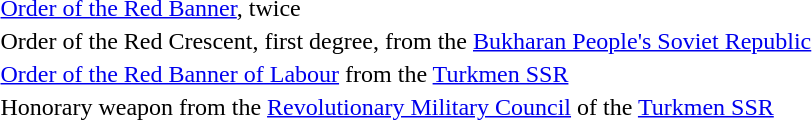<table>
<tr>
<td> <a href='#'>Order of the Red Banner</a>, twice</td>
</tr>
<tr>
<td>Order of the Red Crescent, first degree, from the <a href='#'>Bukharan People's Soviet Republic</a></td>
</tr>
<tr>
<td><a href='#'>Order of the Red Banner of Labour</a> from the <a href='#'>Turkmen SSR</a></td>
</tr>
<tr>
<td>Honorary weapon from the <a href='#'>Revolutionary Military Council</a> of the <a href='#'>Turkmen SSR</a></td>
</tr>
<tr>
</tr>
</table>
